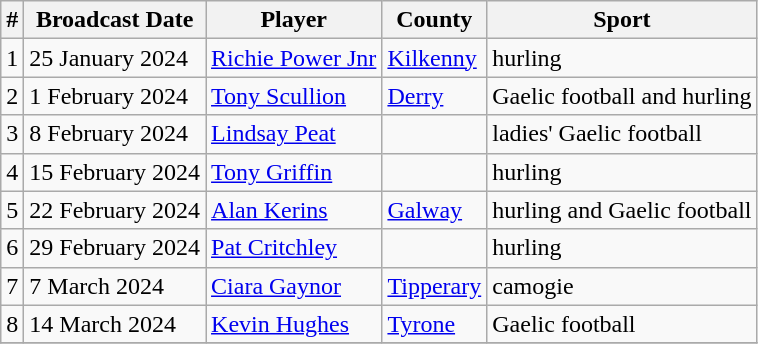<table class="wikitable">
<tr>
<th>#</th>
<th>Broadcast Date</th>
<th>Player</th>
<th>County</th>
<th>Sport</th>
</tr>
<tr>
<td>1</td>
<td>25 January 2024</td>
<td><a href='#'>Richie Power Jnr</a></td>
<td><a href='#'>Kilkenny</a></td>
<td>hurling</td>
</tr>
<tr>
<td>2</td>
<td>1 February 2024</td>
<td><a href='#'>Tony Scullion</a></td>
<td><a href='#'>Derry</a></td>
<td>Gaelic football and hurling</td>
</tr>
<tr>
<td>3</td>
<td>8 February 2024</td>
<td><a href='#'>Lindsay Peat</a></td>
<td></td>
<td>ladies' Gaelic football</td>
</tr>
<tr>
<td>4</td>
<td>15 February 2024</td>
<td><a href='#'>Tony Griffin</a></td>
<td></td>
<td>hurling</td>
</tr>
<tr>
<td>5</td>
<td>22 February 2024</td>
<td><a href='#'>Alan Kerins</a></td>
<td><a href='#'>Galway</a></td>
<td>hurling and Gaelic football</td>
</tr>
<tr>
<td>6</td>
<td>29 February 2024</td>
<td><a href='#'>Pat Critchley</a></td>
<td></td>
<td>hurling</td>
</tr>
<tr>
<td>7</td>
<td>7 March 2024</td>
<td><a href='#'>Ciara Gaynor</a></td>
<td><a href='#'>Tipperary</a></td>
<td>camogie</td>
</tr>
<tr>
<td>8</td>
<td>14 March 2024</td>
<td><a href='#'>Kevin Hughes</a></td>
<td><a href='#'>Tyrone</a></td>
<td>Gaelic football</td>
</tr>
<tr>
</tr>
</table>
